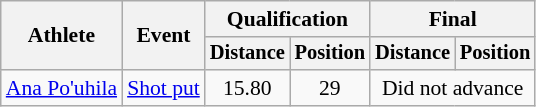<table class="wikitable" style="font-size:90%">
<tr>
<th rowspan="2">Athlete</th>
<th rowspan="2">Event</th>
<th colspan="2">Qualification</th>
<th colspan="2">Final</th>
</tr>
<tr style="font-size:95%">
<th>Distance</th>
<th>Position</th>
<th>Distance</th>
<th>Position</th>
</tr>
<tr align="center">
<td align="left"><a href='#'>Ana Po'uhila</a></td>
<td align="left"><a href='#'>Shot put</a></td>
<td>15.80</td>
<td>29</td>
<td colspan="2">Did not advance</td>
</tr>
</table>
